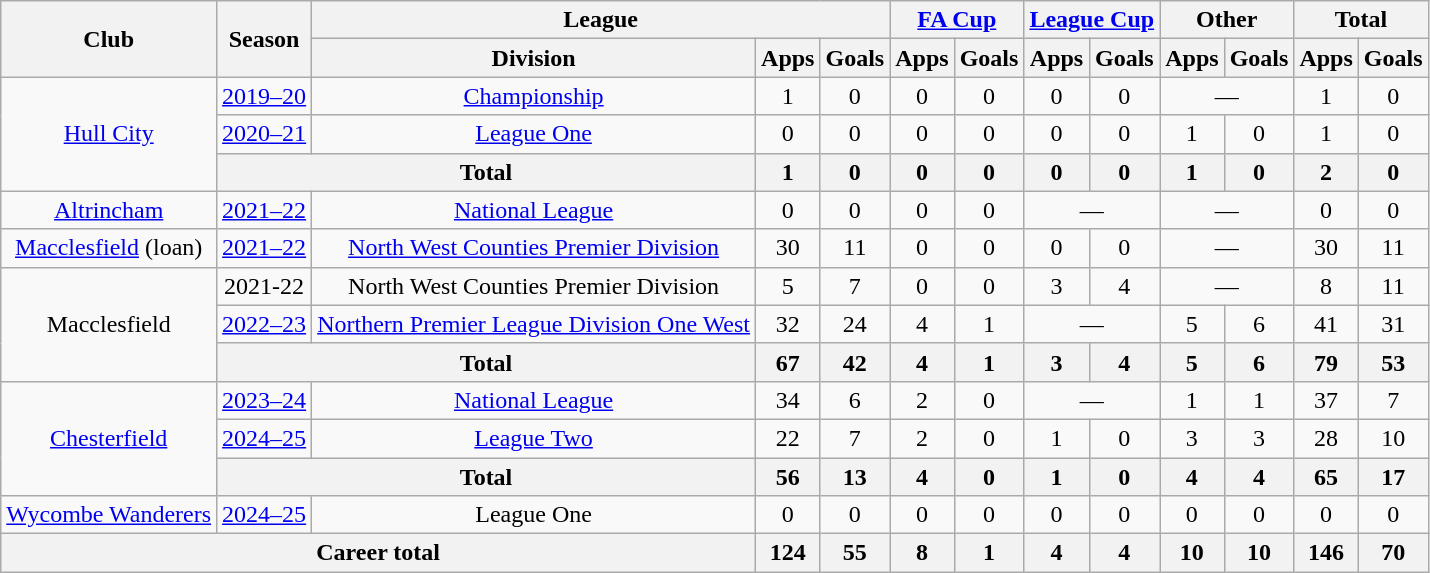<table class="wikitable" style="text-align: center;">
<tr>
<th rowspan="2">Club</th>
<th rowspan="2">Season</th>
<th colspan="3">League</th>
<th colspan="2"><a href='#'>FA Cup</a></th>
<th colspan="2"><a href='#'>League Cup</a></th>
<th colspan="2">Other</th>
<th colspan="2">Total</th>
</tr>
<tr>
<th>Division</th>
<th>Apps</th>
<th>Goals</th>
<th>Apps</th>
<th>Goals</th>
<th>Apps</th>
<th>Goals</th>
<th>Apps</th>
<th>Goals</th>
<th>Apps</th>
<th>Goals</th>
</tr>
<tr>
<td rowspan="3"><a href='#'>Hull City</a></td>
<td><a href='#'>2019–20</a></td>
<td><a href='#'>Championship</a></td>
<td>1</td>
<td>0</td>
<td>0</td>
<td>0</td>
<td>0</td>
<td>0</td>
<td colspan="2">—</td>
<td>1</td>
<td>0</td>
</tr>
<tr>
<td><a href='#'>2020–21</a></td>
<td><a href='#'>League One</a></td>
<td>0</td>
<td>0</td>
<td>0</td>
<td>0</td>
<td>0</td>
<td>0</td>
<td>1</td>
<td>0</td>
<td>1</td>
<td>0</td>
</tr>
<tr>
<th colspan="2">Total</th>
<th>1</th>
<th>0</th>
<th>0</th>
<th>0</th>
<th>0</th>
<th>0</th>
<th>1</th>
<th>0</th>
<th>2</th>
<th>0</th>
</tr>
<tr>
<td><a href='#'>Altrincham</a></td>
<td><a href='#'>2021–22</a></td>
<td><a href='#'>National League</a></td>
<td>0</td>
<td>0</td>
<td>0</td>
<td>0</td>
<td colspan="2">—</td>
<td colspan="2">—</td>
<td>0</td>
<td>0</td>
</tr>
<tr>
<td><a href='#'>Macclesfield</a> (loan)</td>
<td><a href='#'>2021–22</a></td>
<td><a href='#'>North West Counties Premier Division</a></td>
<td>30</td>
<td>11</td>
<td>0</td>
<td>0</td>
<td>0</td>
<td>0</td>
<td colspan="2">—</td>
<td>30</td>
<td>11</td>
</tr>
<tr>
<td rowspan="3">Macclesfield</td>
<td>2021-22</td>
<td>North West Counties Premier Division</td>
<td>5</td>
<td>7</td>
<td>0</td>
<td>0</td>
<td>3</td>
<td>4</td>
<td colspan="2">—</td>
<td>8</td>
<td>11</td>
</tr>
<tr>
<td><a href='#'>2022–23</a></td>
<td><a href='#'>Northern Premier League Division One West</a></td>
<td>32</td>
<td>24</td>
<td>4</td>
<td>1</td>
<td colspan="2">—</td>
<td>5</td>
<td>6</td>
<td>41</td>
<td>31</td>
</tr>
<tr>
<th colspan="2">Total</th>
<th>67</th>
<th>42</th>
<th>4</th>
<th>1</th>
<th>3</th>
<th>4</th>
<th>5</th>
<th>6</th>
<th>79</th>
<th>53</th>
</tr>
<tr>
<td rowspan="3"><a href='#'>Chesterfield</a></td>
<td><a href='#'>2023–24</a></td>
<td><a href='#'>National League</a></td>
<td>34</td>
<td>6</td>
<td>2</td>
<td>0</td>
<td colspan="2">—</td>
<td>1</td>
<td>1</td>
<td>37</td>
<td>7</td>
</tr>
<tr>
<td><a href='#'>2024–25</a></td>
<td><a href='#'>League Two</a></td>
<td>22</td>
<td>7</td>
<td>2</td>
<td>0</td>
<td>1</td>
<td>0</td>
<td>3</td>
<td>3</td>
<td>28</td>
<td>10</td>
</tr>
<tr>
<th colspan="2">Total</th>
<th>56</th>
<th>13</th>
<th>4</th>
<th>0</th>
<th>1</th>
<th>0</th>
<th>4</th>
<th>4</th>
<th>65</th>
<th>17</th>
</tr>
<tr>
<td><a href='#'>Wycombe Wanderers</a></td>
<td><a href='#'>2024–25</a></td>
<td>League One</td>
<td>0</td>
<td>0</td>
<td>0</td>
<td>0</td>
<td>0</td>
<td>0</td>
<td>0</td>
<td>0</td>
<td>0</td>
<td>0</td>
</tr>
<tr>
<th colspan="3">Career total</th>
<th>124</th>
<th>55</th>
<th>8</th>
<th>1</th>
<th>4</th>
<th>4</th>
<th>10</th>
<th>10</th>
<th>146</th>
<th>70</th>
</tr>
</table>
